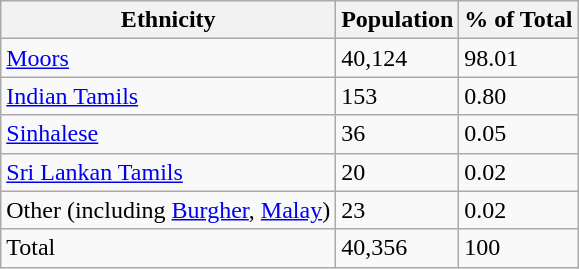<table class="wikitable">
<tr>
<th>Ethnicity</th>
<th>Population</th>
<th>% of Total</th>
</tr>
<tr>
<td><a href='#'>Moors</a></td>
<td>40,124</td>
<td>98.01</td>
</tr>
<tr>
<td><a href='#'>Indian Tamils</a></td>
<td>153</td>
<td>0.80</td>
</tr>
<tr>
<td><a href='#'>Sinhalese</a></td>
<td>36</td>
<td>0.05</td>
</tr>
<tr>
<td><a href='#'>Sri Lankan Tamils</a></td>
<td>20</td>
<td>0.02</td>
</tr>
<tr>
<td>Other (including <a href='#'>Burgher</a>, <a href='#'>Malay</a>)</td>
<td>23</td>
<td>0.02</td>
</tr>
<tr>
<td>Total</td>
<td>40,356</td>
<td>100</td>
</tr>
</table>
